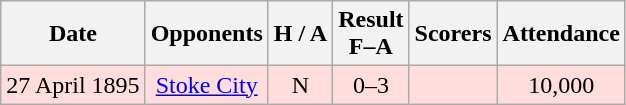<table class="wikitable" style="text-align:center">
<tr>
<th>Date</th>
<th>Opponents</th>
<th>H / A</th>
<th>Result<br>F–A</th>
<th>Scorers</th>
<th>Attendance</th>
</tr>
<tr bgcolor="#ffdddd">
<td>27 April 1895</td>
<td><a href='#'>Stoke City</a></td>
<td>N</td>
<td>0–3</td>
<td></td>
<td>10,000</td>
</tr>
</table>
